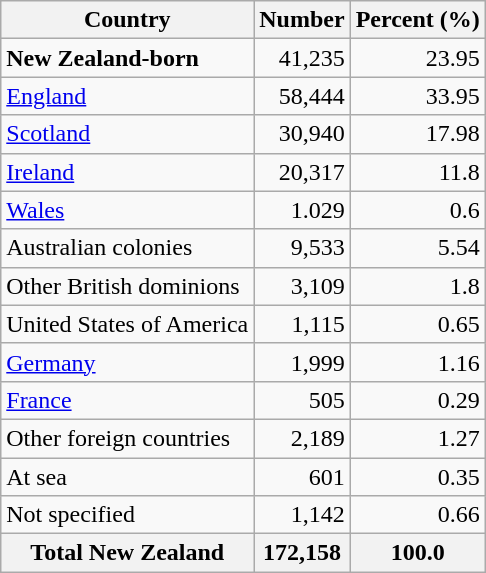<table class="wikitable" style="text-align:right">
<tr>
<th>Country</th>
<th>Number</th>
<th>Percent (%)</th>
</tr>
<tr>
<td align="left"> <strong>New Zealand-born</strong></td>
<td>41,235</td>
<td>23.95</td>
</tr>
<tr>
<td align="left"> <a href='#'>England</a></td>
<td>58,444</td>
<td>33.95</td>
</tr>
<tr>
<td align="left"> <a href='#'>Scotland</a></td>
<td>30,940</td>
<td>17.98</td>
</tr>
<tr>
<td align="left"> <a href='#'>Ireland</a></td>
<td>20,317</td>
<td>11.8</td>
</tr>
<tr>
<td align="left"> <a href='#'>Wales</a></td>
<td>1.029</td>
<td>0.6</td>
</tr>
<tr>
<td align="left"> Australian colonies</td>
<td>9,533</td>
<td>5.54</td>
</tr>
<tr>
<td align="left"> Other British dominions</td>
<td>3,109</td>
<td>1.8</td>
</tr>
<tr>
<td align="left"> United States of America</td>
<td>1,115</td>
<td>0.65</td>
</tr>
<tr>
<td align="left"> <a href='#'>Germany</a></td>
<td>1,999</td>
<td>1.16</td>
</tr>
<tr>
<td align="left"> <a href='#'>France</a></td>
<td>505</td>
<td>0.29</td>
</tr>
<tr>
<td align="left">Other foreign countries</td>
<td>2,189</td>
<td>1.27</td>
</tr>
<tr>
<td align="left">At sea</td>
<td>601</td>
<td>0.35</td>
</tr>
<tr>
<td align="left">Not specified</td>
<td>1,142</td>
<td>0.66</td>
</tr>
<tr>
<th>Total New Zealand</th>
<th>172,158</th>
<th>100.0</th>
</tr>
</table>
